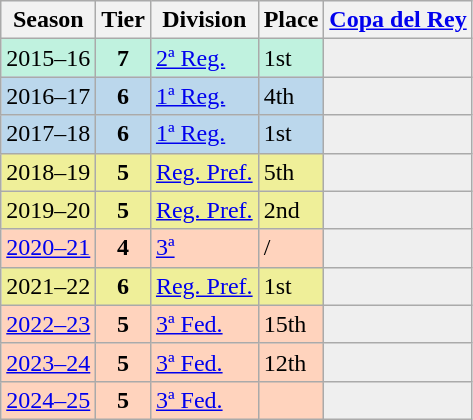<table class="wikitable">
<tr style="background:#f0f6fa;">
<th>Season</th>
<th>Tier</th>
<th>Division</th>
<th>Place</th>
<th><a href='#'>Copa del Rey</a></th>
</tr>
<tr>
<td style="background:#C0F2DF;">2015–16</td>
<th style="background:#C0F2DF;">7</th>
<td style="background:#C0F2DF;"><a href='#'>2ª Reg.</a></td>
<td style="background:#C0F2DF;">1st</td>
<td style="background:#efefef;"></td>
</tr>
<tr>
<td style="background:#BBD7EC;">2016–17</td>
<th style="background:#BBD7EC;">6</th>
<td style="background:#BBD7EC;"><a href='#'>1ª Reg.</a></td>
<td style="background:#BBD7EC;">4th</td>
<th style="background:#efefef;"></th>
</tr>
<tr>
<td style="background:#BBD7EC;">2017–18</td>
<th style="background:#BBD7EC;">6</th>
<td style="background:#BBD7EC;"><a href='#'>1ª Reg.</a></td>
<td style="background:#BBD7EC;">1st</td>
<th style="background:#efefef;"></th>
</tr>
<tr>
<td style="background:#EFEF99;">2018–19</td>
<th style="background:#EFEF99;">5</th>
<td style="background:#EFEF99;"><a href='#'>Reg. Pref.</a></td>
<td style="background:#EFEF99;">5th</td>
<th style="background:#efefef;"></th>
</tr>
<tr>
<td style="background:#EFEF99;">2019–20</td>
<th style="background:#EFEF99;">5</th>
<td style="background:#EFEF99;"><a href='#'>Reg. Pref.</a></td>
<td style="background:#EFEF99;">2nd</td>
<th style="background:#efefef;"></th>
</tr>
<tr>
<td style="background:#FFD3BD;"><a href='#'>2020–21</a></td>
<th style="background:#FFD3BD;">4</th>
<td style="background:#FFD3BD;"><a href='#'>3ª</a></td>
<td style="background:#FFD3BD;"> / </td>
<td style="background:#efefef;"></td>
</tr>
<tr>
<td style="background:#EFEF99;">2021–22</td>
<th style="background:#EFEF99;">6</th>
<td style="background:#EFEF99;"><a href='#'>Reg. Pref.</a></td>
<td style="background:#EFEF99;">1st</td>
<th style="background:#efefef;"></th>
</tr>
<tr>
<td style="background:#FFD3BD;"><a href='#'>2022–23</a></td>
<th style="background:#FFD3BD;">5</th>
<td style="background:#FFD3BD;"><a href='#'>3ª Fed.</a></td>
<td style="background:#FFD3BD;">15th</td>
<td style="background:#efefef;"></td>
</tr>
<tr>
<td style="background:#FFD3BD;"><a href='#'>2023–24</a></td>
<th style="background:#FFD3BD;">5</th>
<td style="background:#FFD3BD;"><a href='#'>3ª Fed.</a></td>
<td style="background:#FFD3BD;">12th</td>
<td style="background:#efefef;"></td>
</tr>
<tr>
<td style="background:#FFD3BD;"><a href='#'>2024–25</a></td>
<th style="background:#FFD3BD;">5</th>
<td style="background:#FFD3BD;"><a href='#'>3ª Fed.</a></td>
<td style="background:#FFD3BD;"></td>
<td style="background:#efefef;"></td>
</tr>
</table>
